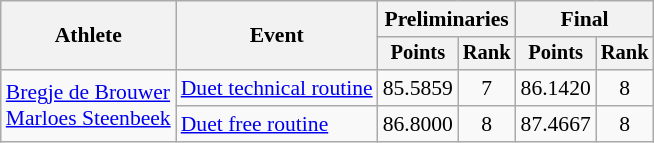<table class=wikitable style="font-size:90%">
<tr>
<th rowspan="2">Athlete</th>
<th rowspan="2">Event</th>
<th colspan="2">Preliminaries</th>
<th colspan="2">Final</th>
</tr>
<tr style="font-size:95%">
<th>Points</th>
<th>Rank</th>
<th>Points</th>
<th>Rank</th>
</tr>
<tr align=center>
<td align=left rowspan=2><a href='#'>Bregje de Brouwer</a><br><a href='#'>Marloes Steenbeek</a></td>
<td align=left><a href='#'>Duet technical routine</a></td>
<td>85.5859</td>
<td>7</td>
<td>86.1420</td>
<td>8</td>
</tr>
<tr align=center>
<td align=left><a href='#'>Duet free routine</a></td>
<td>86.8000</td>
<td>8</td>
<td>87.4667</td>
<td>8</td>
</tr>
</table>
